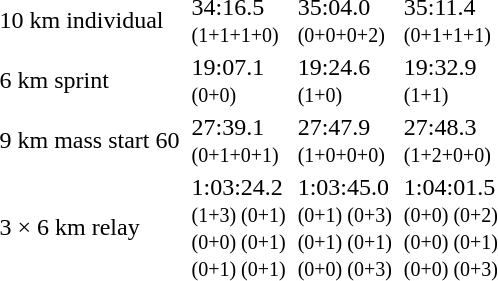<table>
<tr>
<td>10 km individual<br><em></em></td>
<td></td>
<td>34:16.5<br><small>(1+1+1+0)</small></td>
<td></td>
<td>35:04.0<br><small>(0+0+0+2)</small></td>
<td></td>
<td>35:11.4<br><small>(0+1+1+1)</small></td>
</tr>
<tr>
<td>6 km sprint<br><em></em></td>
<td></td>
<td>19:07.1<br><small>(0+0)</small></td>
<td></td>
<td>19:24.6<br><small>(1+0)</small></td>
<td></td>
<td>19:32.9<br><small>(1+1)</small></td>
</tr>
<tr>
<td>9 km mass start 60<br><em></em></td>
<td></td>
<td>27:39.1<br><small>(0+1+0+1)</small></td>
<td></td>
<td>27:47.9<br><small>(1+0+0+0)</small></td>
<td></td>
<td>27:48.3<br><small>(1+2+0+0)</small></td>
</tr>
<tr>
<td>3 × 6 km relay<br><em></em></td>
<td></td>
<td>1:03:24.2<br><small>(1+3) (0+1)<br>(0+0) (0+1)<br>(0+1) (0+1)</small></td>
<td></td>
<td>1:03:45.0<br><small>(0+1) (0+3)<br>(0+1) (0+1)<br>(0+0) (0+3)</small></td>
<td></td>
<td>1:04:01.5<br><small>(0+0) (0+2)<br>(0+0) (0+1)<br>(0+0) (0+3)</small></td>
</tr>
</table>
